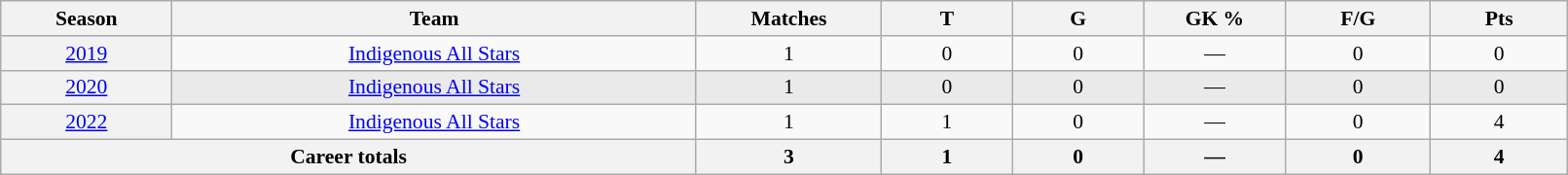<table class="wikitable sortable"  style="font-size:90%; text-align:center; width:85%;">
<tr>
<th width=2%>Season</th>
<th width=8%>Team</th>
<th width=2%>Matches</th>
<th width=2%>T</th>
<th width=2%>G</th>
<th width=2%>GK %</th>
<th width=2%>F/G</th>
<th width=2%>Pts</th>
</tr>
<tr>
<th scope="row" style="text-align:center; font-weight:normal"><a href='#'>2019</a></th>
<td style="text-align:center;"> <a href='#'>Indigenous All Stars</a></td>
<td>1</td>
<td>0</td>
<td>0</td>
<td>—</td>
<td>0</td>
<td>0</td>
</tr>
<tr style="background:#eaeaea;">
<th scope="row" style="text-align:center; font-weight:normal"><a href='#'>2020</a></th>
<td style="text-align:center;"> <a href='#'>Indigenous All Stars</a></td>
<td>1</td>
<td>0</td>
<td>0</td>
<td>—</td>
<td>0</td>
<td>0</td>
</tr>
<tr>
<th scope="row" style="text-align:center; font-weight:normal"><a href='#'>2022</a></th>
<td style="text-align:center;"> <a href='#'>Indigenous All Stars</a></td>
<td>1</td>
<td>1</td>
<td>0</td>
<td>—</td>
<td>0</td>
<td>4</td>
</tr>
<tr class="sortbottom">
<th colspan=2>Career totals</th>
<th>3</th>
<th>1</th>
<th>0</th>
<th>—</th>
<th>0</th>
<th>4</th>
</tr>
</table>
